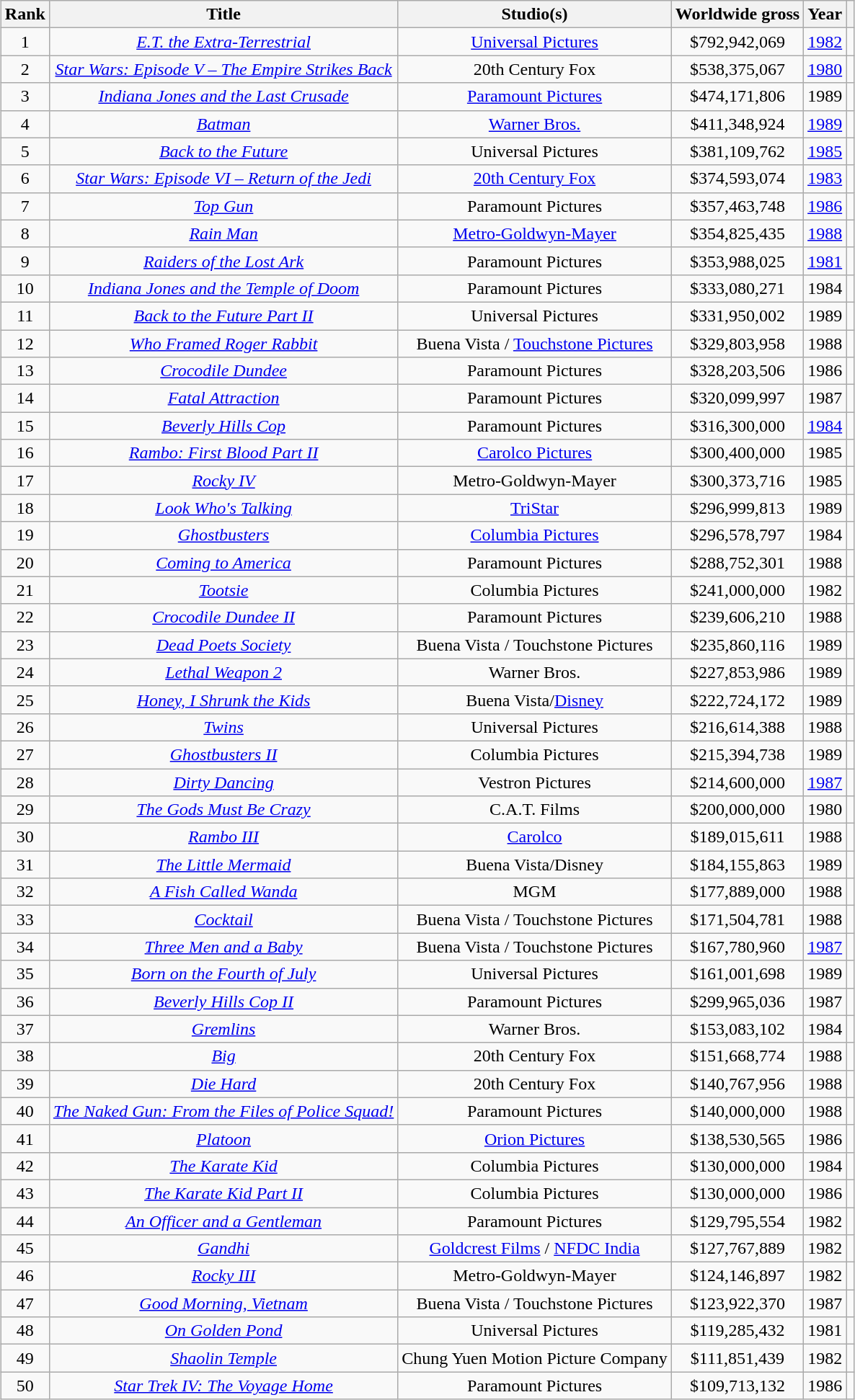<table class="wikitable sortable"  style="margin:auto; margin:auto; text-align:center">
<tr>
<th>Rank</th>
<th>Title</th>
<th>Studio(s)</th>
<th>Worldwide gross</th>
<th>Year</th>
<th class="unsortable"></th>
</tr>
<tr>
<td>1</td>
<td><em><a href='#'>E.T. the Extra-Terrestrial</a></em></td>
<td><a href='#'>Universal Pictures</a></td>
<td>$792,942,069</td>
<td><a href='#'>1982</a></td>
<td><div></div></td>
</tr>
<tr>
<td>2</td>
<td><em><a href='#'>Star Wars: Episode V – The Empire Strikes Back</a></em></td>
<td>20th Century Fox</td>
<td>$538,375,067</td>
<td><a href='#'>1980</a></td>
<td><div></div></td>
</tr>
<tr>
<td>3</td>
<td><em><a href='#'>Indiana Jones and the Last Crusade</a></em></td>
<td><a href='#'>Paramount Pictures</a></td>
<td>$474,171,806</td>
<td>1989</td>
<td><div></div></td>
</tr>
<tr>
<td>4</td>
<td><em><a href='#'>Batman</a></em></td>
<td><a href='#'>Warner Bros.</a></td>
<td>$411,348,924</td>
<td><a href='#'>1989</a></td>
<td><div></div></td>
</tr>
<tr>
<td>5</td>
<td><em><a href='#'>Back to the Future</a></em></td>
<td>Universal Pictures</td>
<td>$381,109,762</td>
<td><a href='#'>1985</a></td>
<td><div></div></td>
</tr>
<tr>
<td>6</td>
<td><em><a href='#'>Star Wars: Episode VI – Return of the Jedi</a></em></td>
<td><a href='#'>20th Century Fox</a></td>
<td>$374,593,074</td>
<td><a href='#'>1983</a></td>
<td><div></div></td>
</tr>
<tr>
<td>7</td>
<td><em><a href='#'>Top Gun</a></em></td>
<td>Paramount Pictures</td>
<td>$357,463,748</td>
<td><a href='#'>1986</a></td>
<td><div></div></td>
</tr>
<tr>
<td>8</td>
<td><em><a href='#'>Rain Man</a></em></td>
<td><a href='#'>Metro-Goldwyn-Mayer</a></td>
<td>$354,825,435</td>
<td><a href='#'>1988</a></td>
<td><div></div></td>
</tr>
<tr>
<td>9</td>
<td><em><a href='#'>Raiders of the Lost Ark</a></em></td>
<td>Paramount Pictures</td>
<td>$353,988,025</td>
<td><a href='#'>1981</a></td>
<td><div></div></td>
</tr>
<tr>
<td>10</td>
<td><em><a href='#'>Indiana Jones and the Temple of Doom</a></em></td>
<td>Paramount Pictures</td>
<td>$333,080,271</td>
<td>1984</td>
<td><div></div></td>
</tr>
<tr>
<td>11</td>
<td><em><a href='#'>Back to the Future Part II</a></em></td>
<td>Universal Pictures</td>
<td>$331,950,002</td>
<td>1989</td>
<td><div></div></td>
</tr>
<tr>
<td>12</td>
<td><em><a href='#'>Who Framed Roger Rabbit</a></em></td>
<td>Buena Vista / <a href='#'>Touchstone Pictures</a></td>
<td>$329,803,958</td>
<td>1988</td>
<td><div></div></td>
</tr>
<tr>
<td>13</td>
<td><em><a href='#'>Crocodile Dundee</a></em></td>
<td>Paramount Pictures</td>
<td>$328,203,506</td>
<td>1986</td>
<td><div></div></td>
</tr>
<tr>
<td>14</td>
<td><em><a href='#'>Fatal Attraction</a></em></td>
<td>Paramount Pictures</td>
<td>$320,099,997</td>
<td>1987</td>
<td><div></div></td>
</tr>
<tr>
<td>15</td>
<td><em><a href='#'>Beverly Hills Cop</a></em></td>
<td>Paramount Pictures</td>
<td>$316,300,000</td>
<td><a href='#'>1984</a></td>
<td><div></div></td>
</tr>
<tr>
<td>16</td>
<td><em><a href='#'>Rambo: First Blood Part II</a></em></td>
<td><a href='#'>Carolco Pictures</a></td>
<td>$300,400,000</td>
<td>1985</td>
<td><div></div></td>
</tr>
<tr>
<td>17</td>
<td><em><a href='#'>Rocky IV</a></em></td>
<td>Metro-Goldwyn-Mayer</td>
<td>$300,373,716</td>
<td>1985</td>
<td><div></div></td>
</tr>
<tr>
<td>18</td>
<td><em><a href='#'>Look Who's Talking</a></em></td>
<td><a href='#'>TriStar</a></td>
<td>$296,999,813</td>
<td>1989</td>
<td><div></div></td>
</tr>
<tr>
<td>19</td>
<td><em><a href='#'>Ghostbusters</a></em></td>
<td><a href='#'>Columbia Pictures</a></td>
<td>$296,578,797</td>
<td>1984</td>
<td><div></div></td>
</tr>
<tr>
<td>20</td>
<td><em><a href='#'>Coming to America</a></em></td>
<td>Paramount Pictures</td>
<td>$288,752,301</td>
<td>1988</td>
<td><div></div></td>
</tr>
<tr>
<td>21</td>
<td><em><a href='#'>Tootsie</a></em></td>
<td>Columbia Pictures</td>
<td>$241,000,000</td>
<td>1982</td>
<td><div></div></td>
</tr>
<tr>
<td>22</td>
<td><em><a href='#'>Crocodile Dundee II</a></em></td>
<td>Paramount Pictures</td>
<td>$239,606,210</td>
<td>1988</td>
<td><div></div></td>
</tr>
<tr>
<td>23</td>
<td><em><a href='#'>Dead Poets Society</a></em></td>
<td>Buena Vista / Touchstone Pictures</td>
<td>$235,860,116</td>
<td>1989</td>
<td><div></div></td>
</tr>
<tr>
<td>24</td>
<td><em><a href='#'>Lethal Weapon 2</a></em></td>
<td>Warner Bros.</td>
<td>$227,853,986</td>
<td>1989</td>
<td><div></div></td>
</tr>
<tr>
<td>25</td>
<td><em><a href='#'>Honey, I Shrunk the Kids</a></em></td>
<td>Buena Vista/<a href='#'>Disney</a></td>
<td>$222,724,172</td>
<td>1989</td>
<td><div></div></td>
</tr>
<tr>
<td>26</td>
<td><em><a href='#'>Twins</a></em></td>
<td>Universal Pictures</td>
<td>$216,614,388</td>
<td>1988</td>
<td><div></div></td>
</tr>
<tr>
<td>27</td>
<td><em><a href='#'>Ghostbusters II</a></em></td>
<td>Columbia Pictures</td>
<td>$215,394,738</td>
<td>1989</td>
<td><div></div></td>
</tr>
<tr>
<td>28</td>
<td><em><a href='#'>Dirty Dancing</a></em></td>
<td>Vestron Pictures</td>
<td>$214,600,000</td>
<td><a href='#'>1987</a></td>
</tr>
<tr>
<td>29</td>
<td><em><a href='#'>The Gods Must Be Crazy</a></em></td>
<td>C.A.T. Films</td>
<td>$200,000,000</td>
<td>1980</td>
<td><div></div></td>
</tr>
<tr>
<td>30</td>
<td><em><a href='#'>Rambo III</a></em></td>
<td><a href='#'>Carolco</a></td>
<td>$189,015,611</td>
<td>1988</td>
<td><div></div></td>
</tr>
<tr>
<td>31</td>
<td><em><a href='#'>The Little Mermaid</a></em></td>
<td>Buena Vista/Disney</td>
<td>$184,155,863</td>
<td>1989</td>
<td><div></div></td>
</tr>
<tr>
<td>32</td>
<td><em><a href='#'>A Fish Called Wanda</a></em></td>
<td>MGM</td>
<td>$177,889,000</td>
<td>1988</td>
<td><div></div></td>
</tr>
<tr>
<td>33</td>
<td><em><a href='#'>Cocktail</a></em></td>
<td>Buena Vista / Touchstone Pictures</td>
<td>$171,504,781</td>
<td>1988</td>
<td><div></div></td>
</tr>
<tr>
<td>34</td>
<td><em><a href='#'>Three Men and a Baby</a></em></td>
<td>Buena Vista / Touchstone Pictures</td>
<td>$167,780,960</td>
<td><a href='#'>1987</a></td>
<td><div></div></td>
</tr>
<tr>
<td>35</td>
<td><em><a href='#'>Born on the Fourth of July</a></em></td>
<td>Universal Pictures</td>
<td>$161,001,698</td>
<td>1989</td>
<td><div></div></td>
</tr>
<tr>
<td>36</td>
<td><em><a href='#'>Beverly Hills Cop II</a></em></td>
<td>Paramount Pictures</td>
<td>$299,965,036</td>
<td>1987</td>
<td><div></div></td>
</tr>
<tr>
<td>37</td>
<td><em><a href='#'>Gremlins</a></em></td>
<td>Warner Bros.</td>
<td>$153,083,102</td>
<td>1984</td>
<td><div></div></td>
</tr>
<tr>
<td>38</td>
<td><em><a href='#'>Big</a></em></td>
<td>20th Century Fox</td>
<td>$151,668,774</td>
<td>1988</td>
<td><div></div></td>
</tr>
<tr>
<td>39</td>
<td><em><a href='#'>Die Hard</a></em></td>
<td>20th Century Fox</td>
<td>$140,767,956</td>
<td>1988</td>
<td><div></div></td>
</tr>
<tr>
<td>40</td>
<td><em><a href='#'>The Naked Gun: From the Files of Police Squad!</a></em></td>
<td>Paramount Pictures</td>
<td>$140,000,000</td>
<td>1988</td>
<td><div></div></td>
</tr>
<tr>
<td>41</td>
<td><em><a href='#'>Platoon</a></em></td>
<td><a href='#'>Orion Pictures</a></td>
<td>$138,530,565</td>
<td>1986</td>
<td><div></div></td>
</tr>
<tr>
<td>42</td>
<td><em><a href='#'>The Karate Kid</a></em></td>
<td>Columbia Pictures</td>
<td>$130,000,000</td>
<td>1984</td>
<td><div></div></td>
</tr>
<tr>
<td>43</td>
<td><em><a href='#'>The Karate Kid Part II</a></em></td>
<td>Columbia Pictures</td>
<td>$130,000,000</td>
<td>1986</td>
<td><div></div></td>
</tr>
<tr>
<td>44</td>
<td><em><a href='#'>An Officer and a Gentleman</a></em></td>
<td>Paramount Pictures</td>
<td>$129,795,554</td>
<td>1982</td>
<td><div></div></td>
</tr>
<tr>
<td>45</td>
<td><a href='#'><em>Gandhi</em></a></td>
<td><a href='#'>Goldcrest Films</a> / <a href='#'>NFDC India</a></td>
<td>$127,767,889</td>
<td>1982</td>
<td><div></div></td>
</tr>
<tr>
<td>46</td>
<td><em><a href='#'>Rocky III</a></em></td>
<td>Metro-Goldwyn-Mayer</td>
<td>$124,146,897</td>
<td>1982</td>
<td><div></div></td>
</tr>
<tr>
<td>47</td>
<td><em><a href='#'>Good Morning, Vietnam</a></em></td>
<td>Buena Vista / Touchstone Pictures</td>
<td>$123,922,370</td>
<td>1987</td>
<td><div></div></td>
</tr>
<tr>
<td>48</td>
<td><em><a href='#'>On Golden Pond</a></em></td>
<td>Universal Pictures</td>
<td>$119,285,432</td>
<td>1981</td>
<td><div></div></td>
</tr>
<tr>
<td>49</td>
<td><em><a href='#'>Shaolin Temple</a></em></td>
<td>Chung Yuen Motion Picture Company</td>
<td>$111,851,439</td>
<td>1982</td>
<td><div></div></td>
</tr>
<tr>
<td>50</td>
<td><em><a href='#'>Star Trek IV: The Voyage Home</a></em></td>
<td>Paramount Pictures</td>
<td>$109,713,132</td>
<td>1986</td>
<td><div></div></td>
</tr>
</table>
